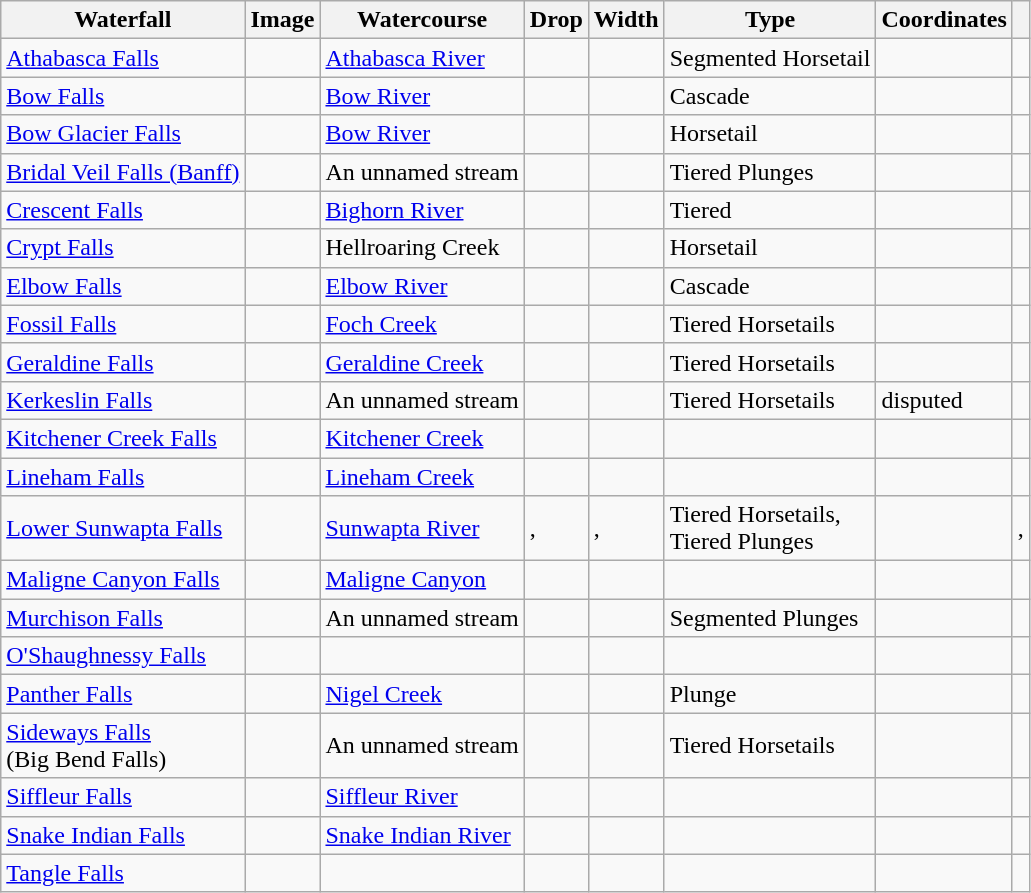<table class="wikitable sortable">
<tr>
<th>Waterfall</th>
<th class=unsortable>Image</th>
<th>Watercourse</th>
<th>Drop</th>
<th>Width</th>
<th>Type</th>
<th>Coordinates</th>
<th class=unsortable></th>
</tr>
<tr>
<td><a href='#'>Athabasca Falls</a></td>
<td></td>
<td><a href='#'>Athabasca River</a></td>
<td></td>
<td></td>
<td>Segmented Horsetail</td>
<td></td>
<td></td>
</tr>
<tr>
<td><a href='#'>Bow Falls</a></td>
<td></td>
<td><a href='#'>Bow River</a></td>
<td></td>
<td></td>
<td>Cascade</td>
<td></td>
<td></td>
</tr>
<tr>
<td><a href='#'>Bow Glacier Falls</a></td>
<td></td>
<td><a href='#'>Bow River</a></td>
<td></td>
<td></td>
<td>Horsetail</td>
<td></td>
<td></td>
</tr>
<tr>
<td><a href='#'>Bridal Veil Falls (Banff)</a></td>
<td></td>
<td>An unnamed stream </td>
<td></td>
<td></td>
<td>Tiered Plunges</td>
<td></td>
<td></td>
</tr>
<tr>
<td><a href='#'>Crescent Falls</a></td>
<td></td>
<td><a href='#'>Bighorn River</a></td>
<td></td>
<td></td>
<td>Tiered</td>
<td></td>
<td></td>
</tr>
<tr>
<td><a href='#'>Crypt Falls</a></td>
<td></td>
<td>Hellroaring Creek</td>
<td></td>
<td></td>
<td>Horsetail</td>
<td></td>
<td></td>
</tr>
<tr>
<td><a href='#'>Elbow Falls</a></td>
<td></td>
<td><a href='#'>Elbow River</a></td>
<td></td>
<td></td>
<td>Cascade</td>
<td></td>
<td></td>
</tr>
<tr>
<td><a href='#'>Fossil Falls</a></td>
<td></td>
<td><a href='#'>Foch Creek</a></td>
<td></td>
<td></td>
<td>Tiered Horsetails</td>
<td></td>
<td></td>
</tr>
<tr>
<td><a href='#'>Geraldine Falls</a></td>
<td></td>
<td><a href='#'>Geraldine Creek</a></td>
<td></td>
<td></td>
<td>Tiered Horsetails</td>
<td></td>
<td></td>
</tr>
<tr>
<td><a href='#'>Kerkeslin Falls</a></td>
<td></td>
<td>An unnamed stream</td>
<td></td>
<td></td>
<td>Tiered Horsetails</td>
<td>disputed</td>
<td></td>
</tr>
<tr>
<td><a href='#'>Kitchener Creek Falls</a></td>
<td></td>
<td><a href='#'>Kitchener Creek</a></td>
<td></td>
<td></td>
<td></td>
<td></td>
<td></td>
</tr>
<tr>
<td><a href='#'>Lineham Falls</a></td>
<td></td>
<td><a href='#'>Lineham Creek</a></td>
<td></td>
<td></td>
<td></td>
<td></td>
<td></td>
</tr>
<tr>
<td><a href='#'>Lower Sunwapta Falls</a></td>
<td></td>
<td><a href='#'>Sunwapta River</a></td>
<td>,<br></td>
<td>,<br></td>
<td>Tiered Horsetails,<br>Tiered Plunges</td>
<td></td>
<td>,<br></td>
</tr>
<tr>
<td><a href='#'>Maligne Canyon Falls</a></td>
<td></td>
<td><a href='#'>Maligne Canyon</a></td>
<td></td>
<td></td>
<td></td>
<td></td>
<td></td>
</tr>
<tr>
<td><a href='#'>Murchison Falls</a></td>
<td></td>
<td>An unnamed stream</td>
<td></td>
<td></td>
<td>Segmented Plunges</td>
<td></td>
<td></td>
</tr>
<tr>
<td><a href='#'>O'Shaughnessy Falls</a></td>
<td></td>
<td></td>
<td></td>
<td></td>
<td></td>
<td></td>
<td></td>
</tr>
<tr>
<td><a href='#'>Panther Falls</a></td>
<td></td>
<td><a href='#'>Nigel Creek</a></td>
<td></td>
<td></td>
<td>Plunge</td>
<td></td>
<td></td>
</tr>
<tr>
<td><a href='#'>Sideways Falls</a><br>(Big Bend Falls)</td>
<td></td>
<td>An unnamed stream</td>
<td></td>
<td></td>
<td>Tiered Horsetails</td>
<td></td>
<td></td>
</tr>
<tr>
<td><a href='#'>Siffleur Falls</a></td>
<td></td>
<td><a href='#'>Siffleur River</a></td>
<td></td>
<td></td>
<td></td>
<td></td>
<td></td>
</tr>
<tr>
<td><a href='#'>Snake Indian Falls</a></td>
<td></td>
<td><a href='#'>Snake Indian River</a></td>
<td></td>
<td></td>
<td></td>
<td></td>
<td></td>
</tr>
<tr>
<td><a href='#'>Tangle Falls</a></td>
<td></td>
<td></td>
<td></td>
<td></td>
<td></td>
<td></td>
<td></td>
</tr>
</table>
